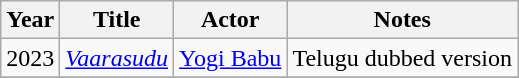<table class="wikitable sortable">
<tr>
<th>Year</th>
<th>Title</th>
<th>Actor</th>
<th>Notes</th>
</tr>
<tr>
<td>2023</td>
<td><em><a href='#'>Vaarasudu</a></em></td>
<td><a href='#'>Yogi Babu</a></td>
<td>Telugu dubbed version</td>
</tr>
<tr>
</tr>
</table>
